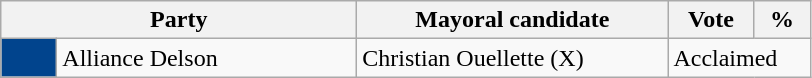<table class="wikitable">
<tr>
<th bgcolor="#DDDDFF" width="230px" colspan="2">Party</th>
<th bgcolor="#DDDDFF" width="200px">Mayoral candidate</th>
<th bgcolor="#DDDDFF" width="50px">Vote</th>
<th bgcolor="#DDDDFF" width="30px">%</th>
</tr>
<tr>
<td bgcolor=#01448D width="30px"> </td>
<td>Alliance Delson</td>
<td>Christian Ouellette (X)</td>
<td colspan="2">Acclaimed</td>
</tr>
</table>
